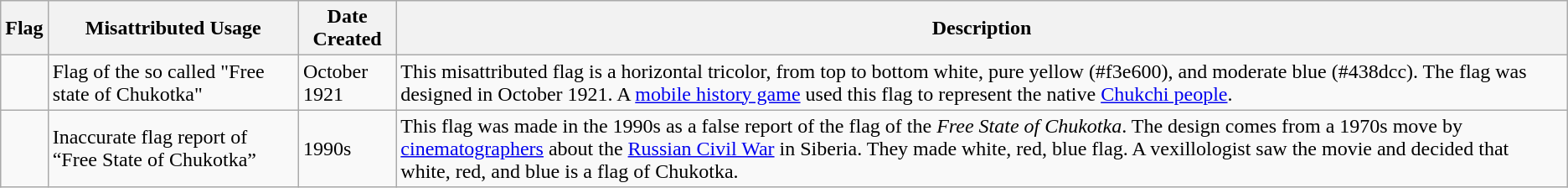<table class="wikitable">
<tr>
<th>Flag</th>
<th>Misattributed Usage</th>
<th>Date Created</th>
<th>Description</th>
</tr>
<tr>
<td></td>
<td>Flag of the so called "Free state of Chukotka"</td>
<td>October 1921</td>
<td>This misattributed flag is a horizontal tricolor, from top to bottom white, pure yellow (#f3e600), and moderate blue (#438dcc). The flag was designed in October 1921. A <a href='#'>mobile history game</a> used this flag to represent the native <a href='#'>Chukchi people</a>.</td>
</tr>
<tr>
<td></td>
<td>Inaccurate flag report of “Free State of Chukotka”</td>
<td>1990s</td>
<td>This flag was made in the 1990s as a false report of the flag of the <em>Free State of Chukotka</em>. The design comes from a 1970s move by <a href='#'>cinematographers</a> about the <a href='#'>Russian Civil War</a> in Siberia.  They made white, red, blue flag. A vexillologist saw the movie and decided that white, red, and blue is a flag of Chukotka.</td>
</tr>
</table>
